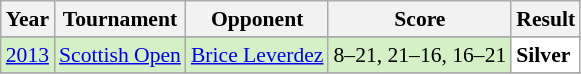<table class="sortable wikitable" style="font-size: 90%;">
<tr>
<th>Year</th>
<th>Tournament</th>
<th>Opponent</th>
<th>Score</th>
<th>Result</th>
</tr>
<tr>
</tr>
<tr style="background: #D4F1C5">
<td align="center"><a href='#'>2013</a></td>
<td align="left"><a href='#'>Scottish Open</a></td>
<td align="left"> <a href='#'>Brice Leverdez</a></td>
<td align="left">8–21, 21–16, 16–21</td>
<td style="text-align:left; background:white"> <strong>Silver</strong></td>
</tr>
<tr>
</tr>
</table>
